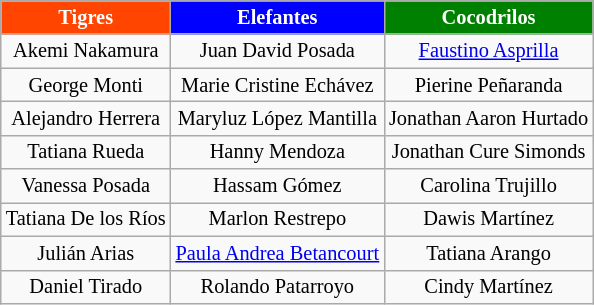<table class="wikitable" style="margin:1em auto; font-size:85%; text-align:center">
<tr>
<th style="background:orangered; color:white">Tigres</th>
<th style="background:blue; color:white">Elefantes</th>
<th style="background:green; color:white">Cocodrilos</th>
</tr>
<tr>
<td>Akemi Nakamura</td>
<td>Juan David Posada</td>
<td><a href='#'>Faustino Asprilla</a></td>
</tr>
<tr>
<td>George Monti</td>
<td>Marie Cristine Echávez</td>
<td>Pierine Peñaranda</td>
</tr>
<tr>
<td>Alejandro Herrera</td>
<td>Maryluz López Mantilla</td>
<td>Jonathan Aaron Hurtado</td>
</tr>
<tr>
<td>Tatiana Rueda</td>
<td>Hanny Mendoza</td>
<td>Jonathan Cure Simonds</td>
</tr>
<tr>
<td>Vanessa Posada</td>
<td>Hassam Gómez</td>
<td>Carolina Trujillo</td>
</tr>
<tr>
<td>Tatiana De los Ríos</td>
<td>Marlon Restrepo</td>
<td>Dawis Martínez</td>
</tr>
<tr>
<td>Julián Arias</td>
<td><a href='#'>Paula Andrea Betancourt</a></td>
<td>Tatiana Arango</td>
</tr>
<tr>
<td>Daniel Tirado</td>
<td>Rolando Patarroyo</td>
<td>Cindy Martínez</td>
</tr>
</table>
